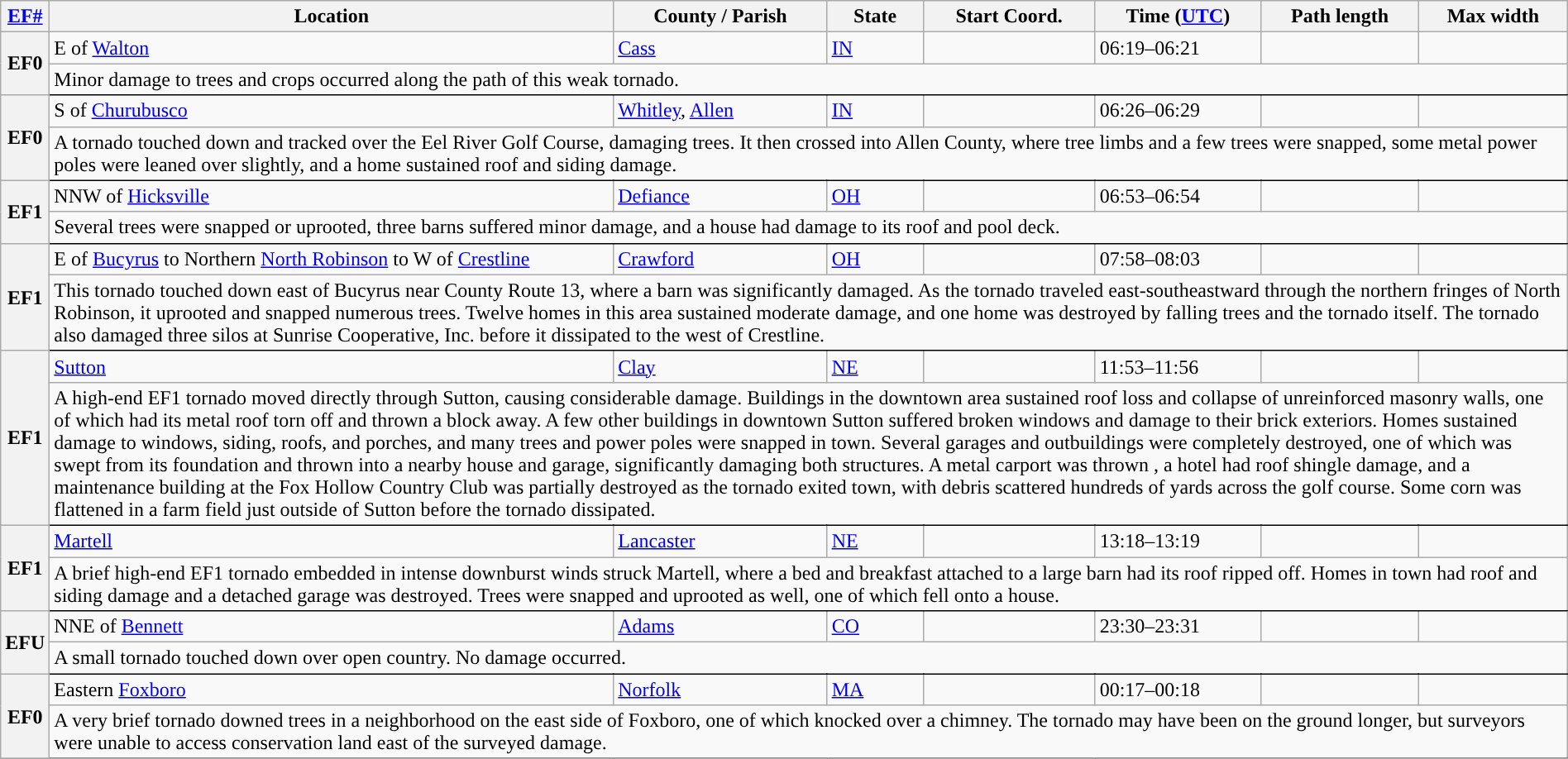<table class="wikitable sortable" style="width:100%;">
<tr>
<th scope="col" width="2%" align="center"><a href='#'>EF#</a></th>
<th scope="col" align="center" class="unsortable">Location</th>
<th scope="col" align="center" class="unsortable">County / Parish</th>
<th scope="col" align="center">State</th>
<th scope="col" align="center">Start Coord.</th>
<th scope="col" align="center">Time (<a href='#'>UTC</a>)</th>
<th scope="col" align="center">Path length</th>
<th scope="col" align="center">Max width</th>
</tr>
<tr>
<th scope="row" rowspan="2" style="background-color:#">EF0</th>
<td>E of <a href='#'>Walton</a></td>
<td><a href='#'>Cass</a></td>
<td><a href='#'>IN</a></td>
<td></td>
<td>06:19–06:21</td>
<td></td>
<td></td>
</tr>
<tr class="expand-child">
<td colspan="8" style=" border-bottom: 1px solid black;">Minor damage to trees and crops occurred along the path of this weak tornado.</td>
</tr>
<tr>
<th scope="row" rowspan="2" style="background-color:#">EF0</th>
<td>S of <a href='#'>Churubusco</a></td>
<td><a href='#'>Whitley</a>, <a href='#'>Allen</a></td>
<td><a href='#'>IN</a></td>
<td></td>
<td>06:26–06:29</td>
<td></td>
<td></td>
</tr>
<tr class="expand-child">
<td colspan="8" style=" border-bottom: 1px solid black;">A tornado touched down and tracked over the Eel River Golf Course, damaging trees. It then crossed into Allen County, where tree limbs and a few trees were snapped, some metal power poles were leaned over slightly, and a home sustained roof and siding damage.</td>
</tr>
<tr>
<th scope="row" rowspan="2" style="background-color:#">EF1</th>
<td>NNW of <a href='#'>Hicksville</a></td>
<td><a href='#'>Defiance</a></td>
<td><a href='#'>OH</a></td>
<td></td>
<td>06:53–06:54</td>
<td></td>
<td></td>
</tr>
<tr class="expand-child">
<td colspan="8" style=" border-bottom: 1px solid black;">Several trees were snapped or uprooted, three barns suffered minor damage, and a house had damage to its roof and pool deck.</td>
</tr>
<tr>
<th scope="row" rowspan="2" style="background-color:#">EF1</th>
<td>E of <a href='#'>Bucyrus</a> to Northern <a href='#'>North Robinson</a> to W of <a href='#'>Crestline</a></td>
<td><a href='#'>Crawford</a></td>
<td><a href='#'>OH</a></td>
<td></td>
<td>07:58–08:03</td>
<td></td>
<td></td>
</tr>
<tr class="expand-child">
<td colspan="8" style=" border-bottom: 1px solid black;">This tornado touched down east of Bucyrus near County Route 13, where a barn was significantly damaged. As the tornado traveled east-southeastward through the northern fringes of North Robinson, it uprooted and snapped numerous trees. Twelve homes in this area sustained moderate damage, and one home was destroyed by falling trees and the tornado itself. The tornado also damaged three silos at Sunrise Cooperative, Inc. before it dissipated to the west of Crestline.</td>
</tr>
<tr>
<th scope="row" rowspan="2" style="background-color:#">EF1</th>
<td><a href='#'>Sutton</a></td>
<td><a href='#'>Clay</a></td>
<td><a href='#'>NE</a></td>
<td></td>
<td>11:53–11:56</td>
<td></td>
<td></td>
</tr>
<tr class="expand-child">
<td colspan="8" style=" border-bottom: 1px solid black;">A high-end EF1 tornado moved directly through Sutton, causing considerable damage. Buildings in the downtown area sustained roof loss and collapse of unreinforced masonry walls, one of which had its metal roof torn off and thrown a block away. A few other buildings in downtown Sutton suffered broken windows and damage to their brick exteriors. Homes sustained damage to windows, siding, roofs, and porches, and many trees and power poles were snapped in town. Several garages and outbuildings were completely destroyed, one of which was swept from its foundation and thrown into a nearby house and garage, significantly damaging both structures. A metal carport was thrown , a hotel had roof shingle damage, and a maintenance building at the Fox Hollow Country Club was partially destroyed as the tornado exited town, with debris scattered hundreds of yards across the golf course. Some corn was flattened in a farm field just outside of Sutton before the tornado dissipated.</td>
</tr>
<tr>
<th scope="row" rowspan="2" style="background-color:#">EF1</th>
<td><a href='#'>Martell</a></td>
<td><a href='#'>Lancaster</a></td>
<td><a href='#'>NE</a></td>
<td></td>
<td>13:18–13:19</td>
<td></td>
<td></td>
</tr>
<tr class="expand-child">
<td colspan="8" style=" border-bottom: 1px solid black;">A brief high-end EF1 tornado embedded in intense downburst winds struck Martell, where a bed and breakfast attached to a large barn had its roof ripped off. Homes in town had roof and siding damage and a detached garage was destroyed. Trees were snapped and uprooted as well, one of which fell onto a house.</td>
</tr>
<tr>
<th scope="row" rowspan="2" style="background-color:#">EFU</th>
<td>NNE of <a href='#'>Bennett</a></td>
<td><a href='#'>Adams</a></td>
<td><a href='#'>CO</a></td>
<td></td>
<td>23:30–23:31</td>
<td></td>
<td></td>
</tr>
<tr class="expand-child">
<td colspan="8" style=" border-bottom: 1px solid black;">A small tornado touched down over open country. No damage occurred.</td>
</tr>
<tr>
<th scope="row" rowspan="2" style="background-color:#">EF0</th>
<td>Eastern <a href='#'>Foxboro</a></td>
<td><a href='#'>Norfolk</a></td>
<td><a href='#'>MA</a></td>
<td></td>
<td>00:17–00:18</td>
<td></td>
<td></td>
</tr>
<tr class="expand-child">
<td colspan="8" style=" border-bottom: 1px solid black;">A very brief tornado downed trees in a neighborhood on the east side of Foxboro, one of which knocked over a chimney. The tornado may have been on the ground longer, but surveyors were unable to access conservation land east of the surveyed damage.</td>
</tr>
<tr>
</tr>
</table>
